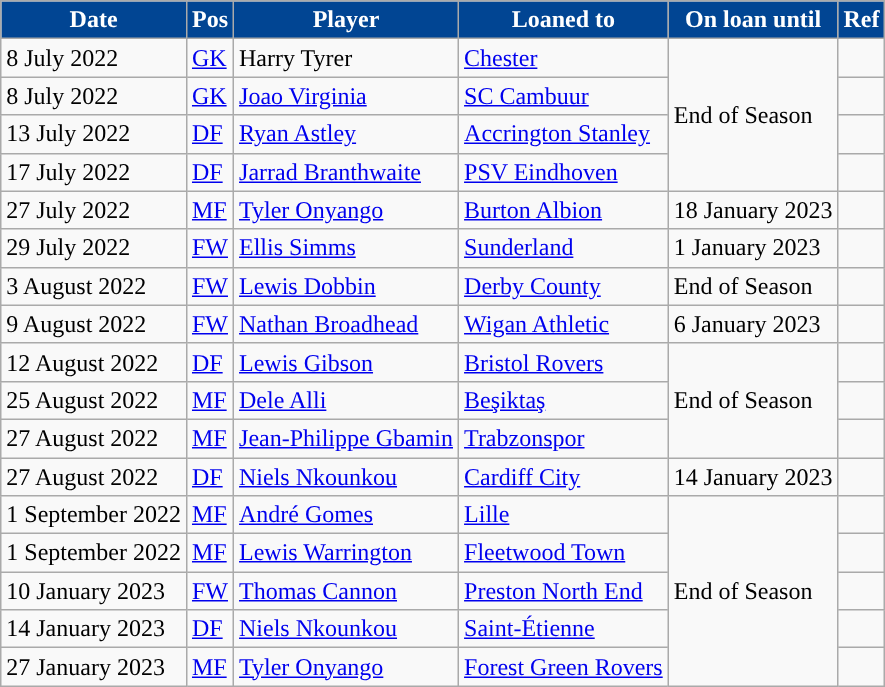<table class="wikitable plainrowheaders sortable">
<tr>
<th style="background:#014593; color:#ffffff; ">Date</th>
<th style="background:#014593; color:#ffffff; ">Pos</th>
<th style="background:#014593; color:#ffffff; ">Player</th>
<th style="background:#014593; color:#ffffff; ">Loaned to</th>
<th style="background:#014593; color:#ffffff; ">On loan until</th>
<th style="background:#014593; color:#ffffff; ">Ref</th>
</tr>
<tr>
<td>8 July 2022</td>
<td><a href='#'>GK</a></td>
<td> Harry Tyrer</td>
<td> <a href='#'>Chester</a></td>
<td rowspan=4>End of Season</td>
<td></td>
</tr>
<tr>
<td>8 July 2022</td>
<td><a href='#'>GK</a></td>
<td> <a href='#'>Joao Virginia</a></td>
<td> <a href='#'>SC Cambuur</a></td>
<td></td>
</tr>
<tr>
<td>13 July 2022</td>
<td><a href='#'>DF</a></td>
<td> <a href='#'>Ryan Astley</a></td>
<td> <a href='#'>Accrington Stanley</a></td>
<td></td>
</tr>
<tr>
<td>17 July 2022</td>
<td><a href='#'>DF</a></td>
<td> <a href='#'>Jarrad Branthwaite</a></td>
<td> <a href='#'>PSV Eindhoven</a></td>
<td></td>
</tr>
<tr>
<td>27 July 2022</td>
<td><a href='#'>MF</a></td>
<td> <a href='#'>Tyler Onyango</a></td>
<td> <a href='#'>Burton Albion</a></td>
<td>18 January 2023</td>
<td></td>
</tr>
<tr>
<td>29 July 2022</td>
<td><a href='#'>FW</a></td>
<td> <a href='#'>Ellis Simms</a></td>
<td> <a href='#'>Sunderland</a></td>
<td>1 January 2023</td>
<td></td>
</tr>
<tr>
<td>3 August 2022</td>
<td><a href='#'>FW</a></td>
<td> <a href='#'>Lewis Dobbin</a></td>
<td> <a href='#'>Derby County</a></td>
<td>End of Season</td>
<td></td>
</tr>
<tr>
<td>9 August 2022</td>
<td><a href='#'>FW</a></td>
<td> <a href='#'>Nathan Broadhead</a></td>
<td> <a href='#'>Wigan Athletic</a></td>
<td>6 January 2023</td>
<td></td>
</tr>
<tr>
<td>12 August 2022</td>
<td><a href='#'>DF</a></td>
<td> <a href='#'>Lewis Gibson</a></td>
<td> <a href='#'>Bristol Rovers</a></td>
<td rowspan=3>End of Season</td>
<td></td>
</tr>
<tr>
<td>25 August 2022</td>
<td><a href='#'>MF</a></td>
<td> <a href='#'>Dele Alli</a></td>
<td> <a href='#'>Beşiktaş</a></td>
<td></td>
</tr>
<tr>
<td>27 August 2022</td>
<td><a href='#'>MF</a></td>
<td> <a href='#'>Jean-Philippe Gbamin</a></td>
<td> <a href='#'>Trabzonspor</a></td>
<td></td>
</tr>
<tr>
<td>27 August 2022</td>
<td><a href='#'>DF</a></td>
<td> <a href='#'>Niels Nkounkou</a></td>
<td> <a href='#'>Cardiff City</a></td>
<td>14 January 2023</td>
<td></td>
</tr>
<tr>
<td>1 September 2022</td>
<td><a href='#'>MF</a></td>
<td> <a href='#'>André Gomes</a></td>
<td> <a href='#'>Lille</a></td>
<td rowspan=5>End of Season</td>
<td></td>
</tr>
<tr>
<td>1 September 2022</td>
<td><a href='#'>MF</a></td>
<td> <a href='#'>Lewis Warrington</a></td>
<td> <a href='#'>Fleetwood Town</a></td>
<td></td>
</tr>
<tr>
<td>10 January 2023</td>
<td><a href='#'>FW</a></td>
<td> <a href='#'>Thomas Cannon</a></td>
<td> <a href='#'>Preston North End</a></td>
<td></td>
</tr>
<tr>
<td>14 January 2023</td>
<td><a href='#'>DF</a></td>
<td> <a href='#'>Niels Nkounkou</a></td>
<td> <a href='#'>Saint-Étienne</a></td>
<td></td>
</tr>
<tr>
<td>27 January 2023</td>
<td><a href='#'>MF</a></td>
<td> <a href='#'>Tyler Onyango</a></td>
<td> <a href='#'>Forest Green Rovers</a></td>
<td></td>
</tr>
</table>
